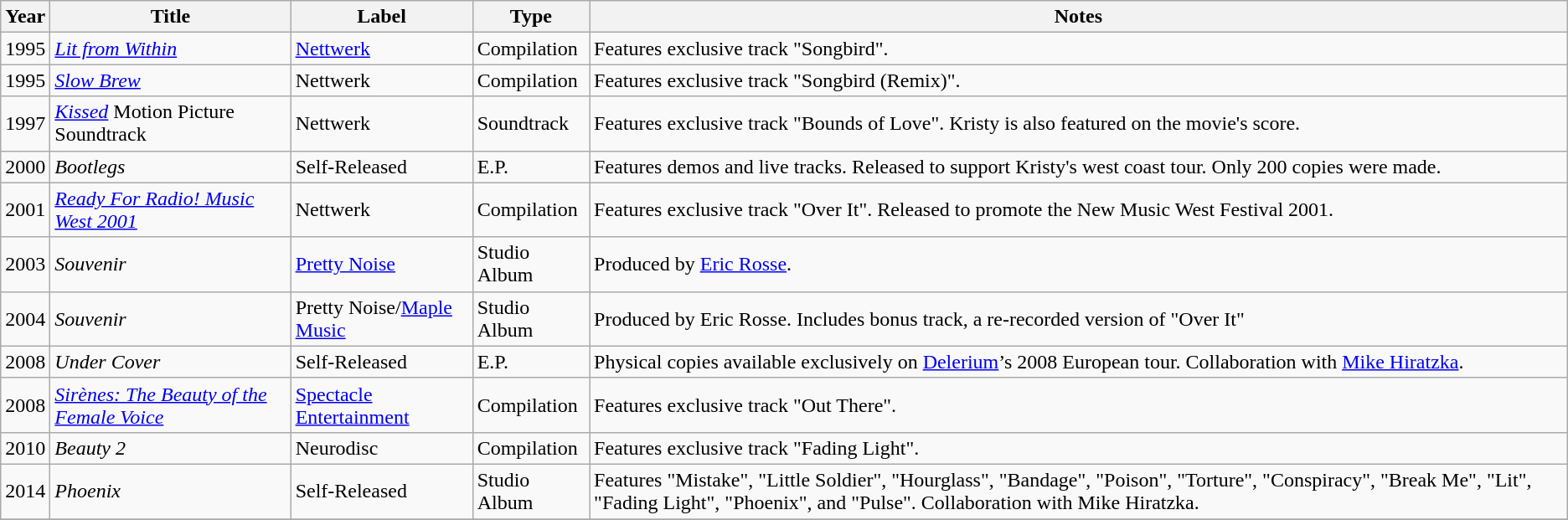<table class="wikitable">
<tr>
<th>Year</th>
<th>Title</th>
<th>Label</th>
<th>Type</th>
<th>Notes</th>
</tr>
<tr>
<td>1995</td>
<td><em><a href='#'>Lit from Within</a></em></td>
<td><a href='#'>Nettwerk</a></td>
<td>Compilation</td>
<td>Features exclusive track "Songbird".</td>
</tr>
<tr>
<td>1995</td>
<td><em><a href='#'>Slow Brew</a></em></td>
<td>Nettwerk</td>
<td>Compilation</td>
<td>Features exclusive track "Songbird (Remix)".</td>
</tr>
<tr>
<td>1997</td>
<td><em><a href='#'>Kissed</a></em> Motion Picture Soundtrack</td>
<td>Nettwerk</td>
<td>Soundtrack</td>
<td>Features exclusive track "Bounds of Love". Kristy is also featured on the movie's score.</td>
</tr>
<tr>
<td>2000</td>
<td><em>Bootlegs</em></td>
<td>Self-Released</td>
<td>E.P.</td>
<td>Features demos and live tracks. Released to support Kristy's west coast tour. Only 200 copies were made.</td>
</tr>
<tr>
<td>2001</td>
<td><em><a href='#'>Ready For Radio! Music West 2001</a></em></td>
<td>Nettwerk</td>
<td>Compilation</td>
<td>Features exclusive track "Over It". Released to promote the New Music West Festival 2001.</td>
</tr>
<tr>
<td>2003</td>
<td><em>Souvenir</em></td>
<td><a href='#'>Pretty Noise</a></td>
<td>Studio Album</td>
<td>Produced by <a href='#'>Eric Rosse</a>.</td>
</tr>
<tr>
<td>2004</td>
<td><em>Souvenir</em></td>
<td>Pretty Noise/<a href='#'>Maple Music</a></td>
<td>Studio Album</td>
<td>Produced by Eric Rosse. Includes bonus track, a re-recorded version of "Over It"</td>
</tr>
<tr>
<td>2008</td>
<td><em>Under Cover</em></td>
<td>Self-Released</td>
<td>E.P.</td>
<td>Physical copies available exclusively on <a href='#'>Delerium</a>’s 2008 European tour. Collaboration with <a href='#'>Mike Hiratzka</a>.</td>
</tr>
<tr>
<td>2008</td>
<td><em><a href='#'>Sirènes: The Beauty of the Female Voice</a></em></td>
<td><a href='#'>Spectacle Entertainment</a></td>
<td>Compilation</td>
<td>Features exclusive track "Out There".</td>
</tr>
<tr>
<td>2010</td>
<td><em>Beauty 2</em></td>
<td>Neurodisc</td>
<td>Compilation</td>
<td>Features exclusive track "Fading Light".</td>
</tr>
<tr>
<td>2014</td>
<td><em>Phoenix</em></td>
<td>Self-Released</td>
<td>Studio Album</td>
<td>Features "Mistake", "Little Soldier", "Hourglass", "Bandage", "Poison", "Torture", "Conspiracy", "Break Me", "Lit", "Fading Light", "Phoenix", and "Pulse". Collaboration with Mike Hiratzka.</td>
</tr>
<tr>
</tr>
</table>
